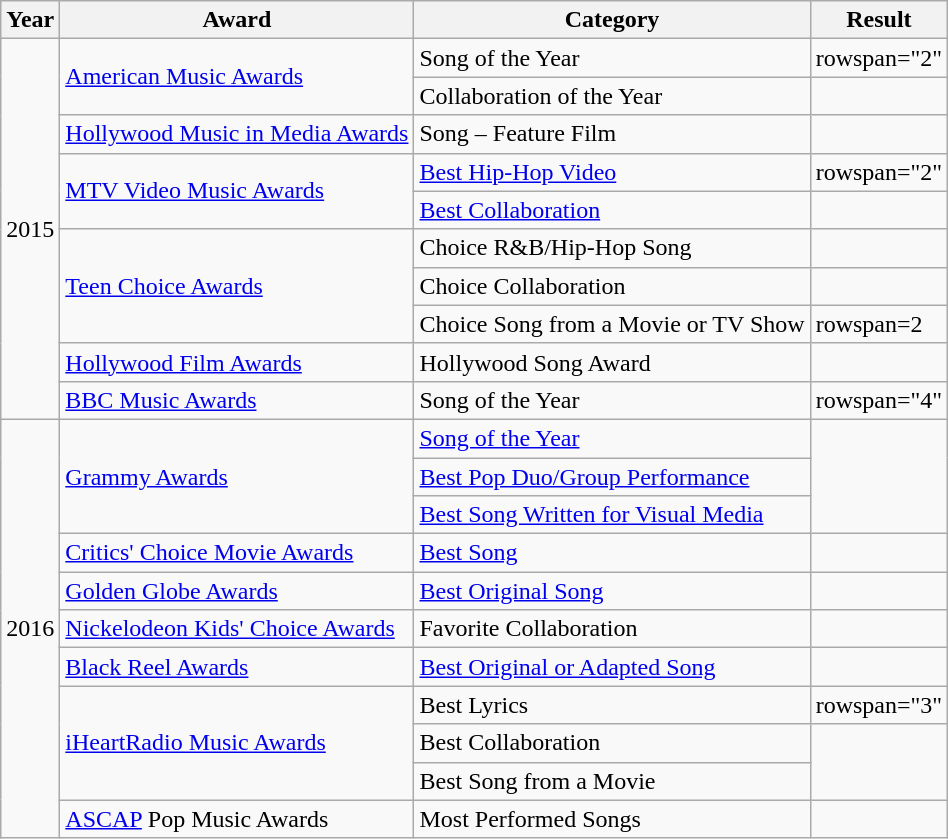<table class="wikitable">
<tr>
<th>Year</th>
<th>Award</th>
<th>Category</th>
<th>Result</th>
</tr>
<tr>
<td rowspan="10">2015</td>
<td rowspan="2"><a href='#'>American Music Awards</a></td>
<td>Song of the Year</td>
<td>rowspan="2" </td>
</tr>
<tr>
<td>Collaboration of the Year</td>
</tr>
<tr>
<td><a href='#'>Hollywood Music in Media Awards</a></td>
<td>Song – Feature Film</td>
<td></td>
</tr>
<tr>
<td rowspan="2"><a href='#'>MTV Video Music Awards</a></td>
<td><a href='#'>Best Hip-Hop Video</a></td>
<td>rowspan="2" </td>
</tr>
<tr>
<td><a href='#'>Best Collaboration</a></td>
</tr>
<tr>
<td rowspan="3"><a href='#'>Teen Choice Awards</a></td>
<td>Choice R&B/Hip-Hop Song</td>
<td></td>
</tr>
<tr>
<td>Choice Collaboration</td>
<td></td>
</tr>
<tr>
<td>Choice Song from a Movie or TV Show</td>
<td>rowspan=2 </td>
</tr>
<tr>
<td><a href='#'>Hollywood Film Awards</a></td>
<td>Hollywood Song Award</td>
</tr>
<tr>
<td><a href='#'>BBC Music Awards</a></td>
<td>Song of the Year</td>
<td>rowspan="4" </td>
</tr>
<tr>
<td rowspan="11">2016</td>
<td rowspan="3"><a href='#'>Grammy Awards</a></td>
<td><a href='#'>Song of the Year</a></td>
</tr>
<tr>
<td><a href='#'>Best Pop Duo/Group Performance</a></td>
</tr>
<tr>
<td><a href='#'>Best Song Written for Visual Media</a></td>
</tr>
<tr>
<td><a href='#'>Critics' Choice Movie Awards</a></td>
<td><a href='#'>Best Song</a></td>
<td></td>
</tr>
<tr>
<td><a href='#'>Golden Globe Awards</a></td>
<td><a href='#'>Best Original Song</a></td>
<td></td>
</tr>
<tr>
<td><a href='#'>Nickelodeon Kids' Choice Awards</a></td>
<td>Favorite Collaboration</td>
<td></td>
</tr>
<tr>
<td><a href='#'>Black Reel Awards</a></td>
<td><a href='#'>Best Original or Adapted Song</a></td>
<td></td>
</tr>
<tr>
<td rowspan="3"><a href='#'>iHeartRadio Music Awards</a></td>
<td>Best Lyrics</td>
<td>rowspan="3" </td>
</tr>
<tr>
<td>Best Collaboration</td>
</tr>
<tr>
<td>Best Song from a Movie</td>
</tr>
<tr>
<td><a href='#'>ASCAP</a> Pop Music Awards</td>
<td>Most Performed Songs</td>
<td></td>
</tr>
</table>
